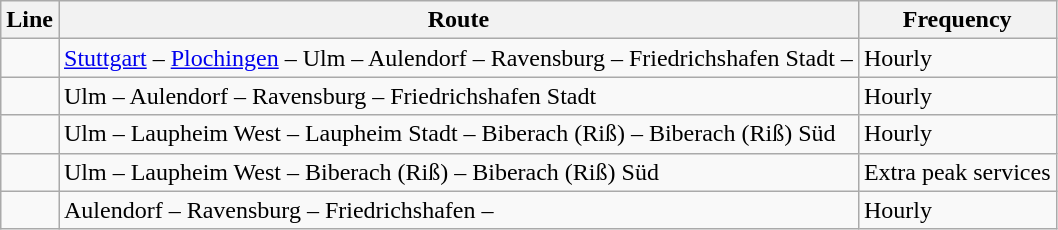<table class="wikitable">
<tr>
<th>Line</th>
<th>Route</th>
<th>Frequency</th>
</tr>
<tr>
<td></td>
<td><a href='#'>Stuttgart</a> – <a href='#'>Plochingen</a> – Ulm – Aulendorf – Ravensburg – Friedrichshafen Stadt – </td>
<td>Hourly</td>
</tr>
<tr>
<td></td>
<td>Ulm – Aulendorf – Ravensburg – Friedrichshafen Stadt</td>
<td>Hourly</td>
</tr>
<tr>
<td></td>
<td>Ulm – Laupheim West – Laupheim Stadt – Biberach (Riß) – Biberach (Riß) Süd</td>
<td>Hourly</td>
</tr>
<tr>
<td></td>
<td>Ulm – Laupheim West – Biberach (Riß) – Biberach (Riß) Süd</td>
<td>Extra peak services</td>
</tr>
<tr>
<td></td>
<td>Aulendorf – Ravensburg – Friedrichshafen – </td>
<td>Hourly</td>
</tr>
</table>
